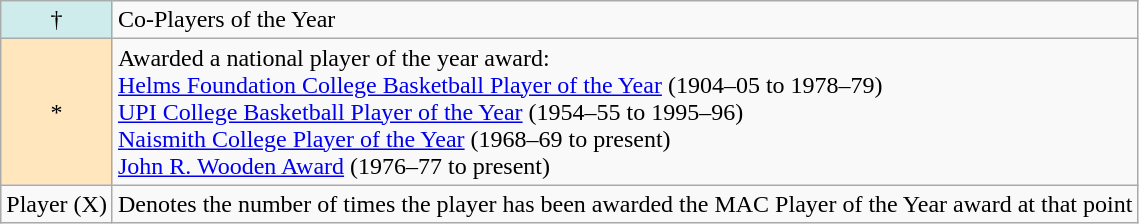<table class="wikitable">
<tr>
<td style="background-color:#CFECEC;" align="center">†</td>
<td>Co-Players of the Year</td>
</tr>
<tr>
<td style="background-color:#FFE6BD;" align="center">*</td>
<td>Awarded a national player of the year award: <br><a href='#'>Helms Foundation College Basketball Player of the Year</a> (1904–05 to 1978–79)<br> <a href='#'>UPI College Basketball Player of the Year</a> (1954–55 to 1995–96)<br> <a href='#'>Naismith College Player of the Year</a> (1968–69 to present)<br> <a href='#'>John R. Wooden Award</a> (1976–77 to present)</td>
</tr>
<tr>
<td>Player (X)</td>
<td>Denotes the number of times the player has been awarded the MAC Player of the Year award at that point</td>
</tr>
</table>
